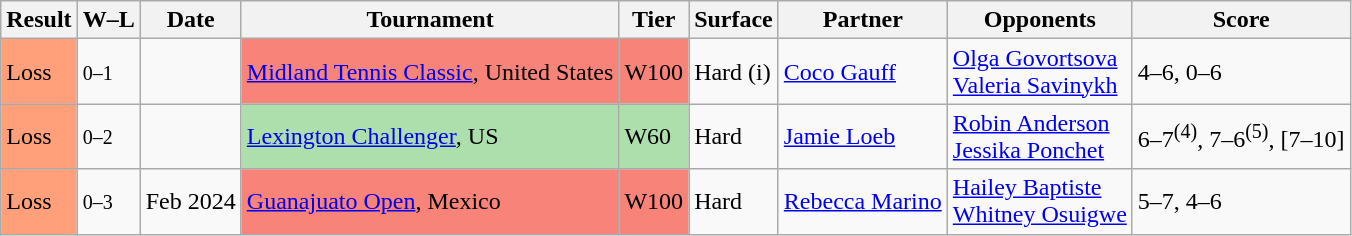<table class="sortable wikitable">
<tr>
<th>Result</th>
<th class="unsortable">W–L</th>
<th>Date</th>
<th>Tournament</th>
<th>Tier</th>
<th>Surface</th>
<th>Partner</th>
<th>Opponents</th>
<th class="unsortable">Score</th>
</tr>
<tr>
<td bgcolor=ffa07a>Loss</td>
<td><small>0–1</small></td>
<td><a href='#'></a></td>
<td style="background:#f88379;"><a href='#'>Midland Tennis Classic</a>, United States</td>
<td style="background:#f88379;">W100</td>
<td>Hard (i)</td>
<td> <a href='#'>Coco Gauff</a></td>
<td> <a href='#'>Olga Govortsova</a> <br>  <a href='#'>Valeria Savinykh</a></td>
<td>4–6, 0–6</td>
</tr>
<tr>
<td bgcolor=ffa07a>Loss</td>
<td><small>0–2</small></td>
<td><a href='#'></a></td>
<td style="background:#addfad"><a href='#'>Lexington Challenger</a>, US</td>
<td style="background:#addfad">W60</td>
<td>Hard</td>
<td> <a href='#'>Jamie Loeb</a></td>
<td> <a href='#'>Robin Anderson</a> <br>  <a href='#'>Jessika Ponchet</a></td>
<td>6–7<sup>(4)</sup>, 7–6<sup>(5)</sup>, [7–10]</td>
</tr>
<tr>
<td bgcolor=ffa07a>Loss</td>
<td><small>0–3</small></td>
<td>Feb 2024</td>
<td style="background:#f88379;"><a href='#'>Guanajuato Open</a>, Mexico</td>
<td style="background:#f88379;">W100</td>
<td>Hard</td>
<td> <a href='#'>Rebecca Marino</a></td>
<td> <a href='#'>Hailey Baptiste</a> <br>  <a href='#'>Whitney Osuigwe</a></td>
<td>5–7, 4–6</td>
</tr>
</table>
